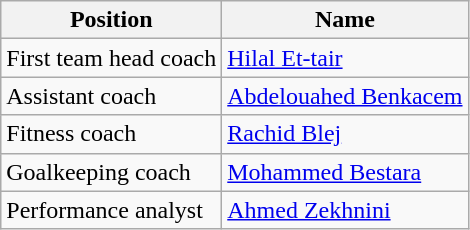<table class="wikitable" style="text-align:center;">
<tr>
<th>Position</th>
<th>Name</th>
</tr>
<tr>
<td style="text-align:left;">First team head coach</td>
<td style="text-align:left;"> <a href='#'>Hilal Et-tair</a></td>
</tr>
<tr>
<td style="text-align:left;">Assistant coach</td>
<td style="text-align:left;"> <a href='#'>Abdelouahed Benkacem</a></td>
</tr>
<tr>
<td style="text-align:left;">Fitness coach</td>
<td style="text-align:left;"> <a href='#'>Rachid Blej</a></td>
</tr>
<tr>
<td style="text-align:left;">Goalkeeping coach</td>
<td style="text-align:left;"> <a href='#'>Mohammed Bestara</a></td>
</tr>
<tr>
<td style="text-align:left;">Performance analyst</td>
<td style="text-align:left;"> <a href='#'>Ahmed Zekhnini</a></td>
</tr>
</table>
